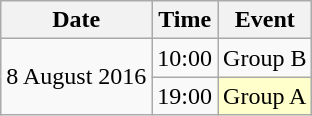<table class = "wikitable" style="text-align:center;">
<tr>
<th>Date</th>
<th>Time</th>
<th>Event</th>
</tr>
<tr>
<td rowspan=2>8 August 2016</td>
<td>10:00</td>
<td>Group B</td>
</tr>
<tr>
<td>19:00</td>
<td bgcolor=ffffcc>Group A</td>
</tr>
</table>
